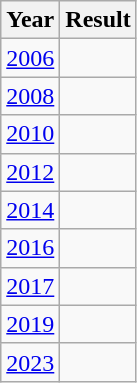<table class="wikitable" style="text-align:center">
<tr>
<th>Year</th>
<th>Result</th>
</tr>
<tr>
<td><a href='#'>2006</a></td>
<td></td>
</tr>
<tr>
<td><a href='#'>2008</a></td>
<td></td>
</tr>
<tr>
<td><a href='#'>2010</a></td>
<td></td>
</tr>
<tr>
<td><a href='#'>2012</a></td>
<td></td>
</tr>
<tr>
<td><a href='#'>2014</a></td>
<td></td>
</tr>
<tr>
<td><a href='#'>2016</a></td>
<td></td>
</tr>
<tr>
<td><a href='#'>2017</a></td>
<td></td>
</tr>
<tr>
<td><a href='#'>2019</a></td>
<td></td>
</tr>
<tr>
<td><a href='#'>2023</a></td>
<td></td>
</tr>
</table>
